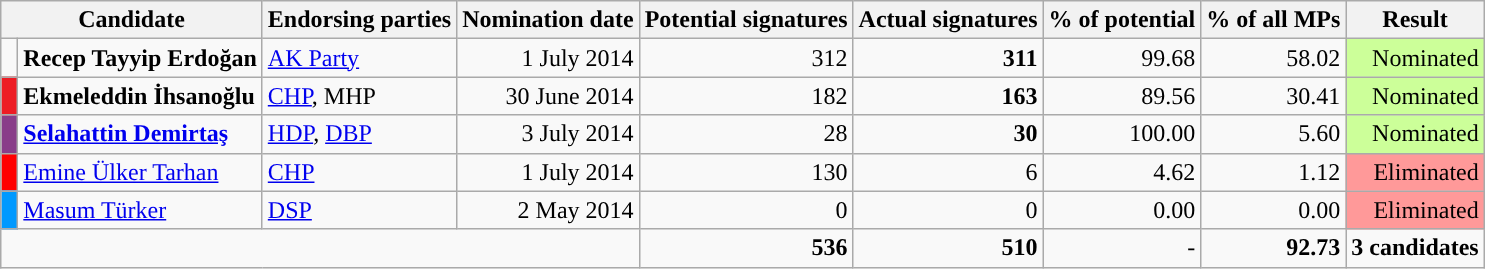<table class=wikitable style=text-align:right>
<tr>
<th scope="col", colspan="2">Candidate</th>
<th>Endorsing parties</th>
<th>Nomination date</th>
<th>Potential signatures</th>
<th>Actual signatures</th>
<th>% of potential</th>
<th>% of all MPs</th>
<th>Result</th>
</tr>
<tr>
<td style="background:"></td>
<td align=left><strong>Recep Tayyip Erdoğan</strong></td>
<td align=left><a href='#'>AK Party</a></td>
<td>1 July 2014</td>
<td>312</td>
<td><strong>311</strong></td>
<td>99.68</td>
<td>58.02</td>
<td style="background: #ccff99"> Nominated</td>
</tr>
<tr>
<td style="background:#ed1c24; width:4px; text-align:center;"></td>
<td align=left><strong>Ekmeleddin İhsanoğlu</strong></td>
<td align=left><a href='#'>CHP</a>, MHP </td>
<td>30 June 2014</td>
<td>182</td>
<td><strong>163</strong></td>
<td>89.56</td>
<td>30.41</td>
<td style="background: #ccff99"> Nominated</td>
</tr>
<tr>
<td style="background:#893d89; width:4px; text-align:center;"></td>
<td align=left><strong><a href='#'>Selahattin Demirtaş</a></strong></td>
<td align=left><a href='#'>HDP</a>, <a href='#'>DBP</a> </td>
<td>3 July 2014</td>
<td>28</td>
<td><strong>30</strong></td>
<td>100.00</td>
<td>5.60</td>
<td style="background: #ccff99"> Nominated</td>
</tr>
<tr>
<td style="background:#ff0000; width:4px; text-align:center;"></td>
<td align=left><a href='#'>Emine Ülker Tarhan</a></td>
<td align=left><a href='#'>CHP</a></td>
<td>1 July 2014</td>
<td>130</td>
<td>6</td>
<td>4.62</td>
<td>1.12</td>
<td style="background: #ff9999"> Eliminated</td>
</tr>
<tr>
<td style="background:#0099ff; width:4px; text-align:center;"></td>
<td align=left><a href='#'>Masum Türker</a></td>
<td align=left><a href='#'>DSP</a></td>
<td>2 May 2014</td>
<td>0</td>
<td>0</td>
<td>0.00</td>
<td>0.00</td>
<td style="background: #ff9999"> Eliminated</td>
</tr>
<tr>
<td scope="col", colspan="4"></td>
<td><strong>536</strong></td>
<td><strong>510</strong></td>
<td>-</td>
<td><strong>92.73</strong></td>
<td><strong>3 candidates</strong></td>
</tr>
</table>
